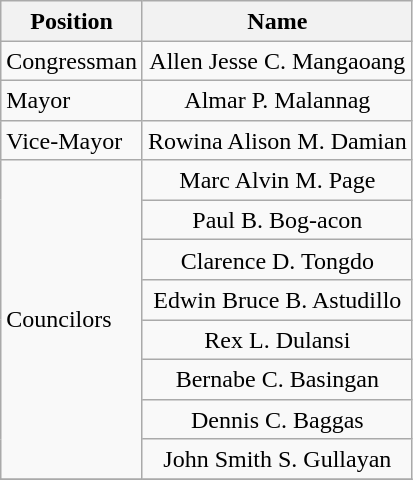<table class="wikitable" style="line-height:1.20em; font-size:100%;">
<tr>
<th>Position</th>
<th>Name</th>
</tr>
<tr>
<td>Congressman</td>
<td style="text-align:center;">Allen Jesse C. Mangaoang</td>
</tr>
<tr>
<td>Mayor</td>
<td style="text-align:center;">Almar P. Malannag</td>
</tr>
<tr>
<td>Vice-Mayor</td>
<td style="text-align:center;">Rowina Alison M. Damian</td>
</tr>
<tr>
<td rowspan=8>Councilors</td>
<td style="text-align:center;">Marc Alvin M. Page</td>
</tr>
<tr>
<td style="text-align:center;">Paul B. Bog-acon</td>
</tr>
<tr>
<td style="text-align:center;">Clarence D. Tongdo</td>
</tr>
<tr>
<td style="text-align:center;">Edwin Bruce B. Astudillo</td>
</tr>
<tr>
<td style="text-align:center;">Rex L. Dulansi</td>
</tr>
<tr>
<td style="text-align:center;">Bernabe C. Basingan</td>
</tr>
<tr>
<td style="text-align:center;">Dennis C. Baggas</td>
</tr>
<tr>
<td style="text-align:center;">John Smith S. Gullayan</td>
</tr>
<tr>
</tr>
</table>
